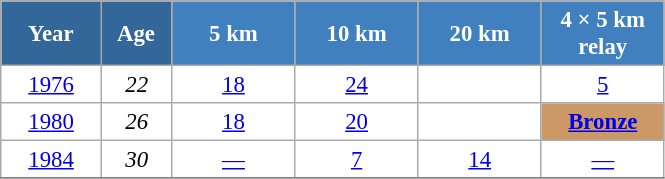<table class="wikitable" style="font-size:95%; text-align:center; border:grey solid 1px; border-collapse:collapse; background:#ffffff;">
<tr>
<th style="background-color:#369; color:white; width:60px;"> Year </th>
<th style="background-color:#369; color:white; width:40px;"> Age </th>
<th style="background-color:#4180be; color:white; width:75px;"> 5 km </th>
<th style="background-color:#4180be; color:white; width:75px;"> 10 km </th>
<th style="background-color:#4180be; color:white; width:75px;"> 20 km </th>
<th style="background-color:#4180be; color:white; width:75px;"> 4 × 5 km <br> relay </th>
</tr>
<tr>
<td><a href='#'>1976</a></td>
<td><em>22</em></td>
<td><a href='#'>18</a></td>
<td><a href='#'>24</a></td>
<td></td>
<td><a href='#'>5</a></td>
</tr>
<tr>
<td><a href='#'>1980</a></td>
<td><em>26</em></td>
<td><a href='#'>18</a></td>
<td><a href='#'>20</a></td>
<td></td>
<td bgcolor="cc9966"><a href='#'><strong>Bronze</strong></a></td>
</tr>
<tr>
<td><a href='#'>1984</a></td>
<td><em>30</em></td>
<td><a href='#'>—</a></td>
<td><a href='#'>7</a></td>
<td><a href='#'>14</a></td>
<td><a href='#'>—</a></td>
</tr>
<tr>
</tr>
</table>
